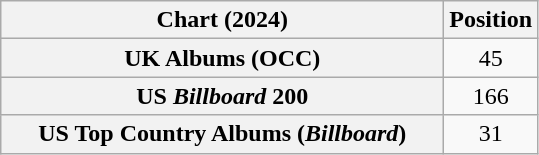<table class="wikitable sortable plainrowheaders" style="text-align:center;">
<tr>
<th scope="col" style="width:18em;">Chart (2024)</th>
<th scope="col">Position</th>
</tr>
<tr>
<th scope="row">UK Albums (OCC)</th>
<td>45</td>
</tr>
<tr>
<th scope="row">US <em>Billboard</em> 200</th>
<td>166</td>
</tr>
<tr>
<th scope="row">US Top Country Albums (<em>Billboard</em>)</th>
<td>31</td>
</tr>
</table>
